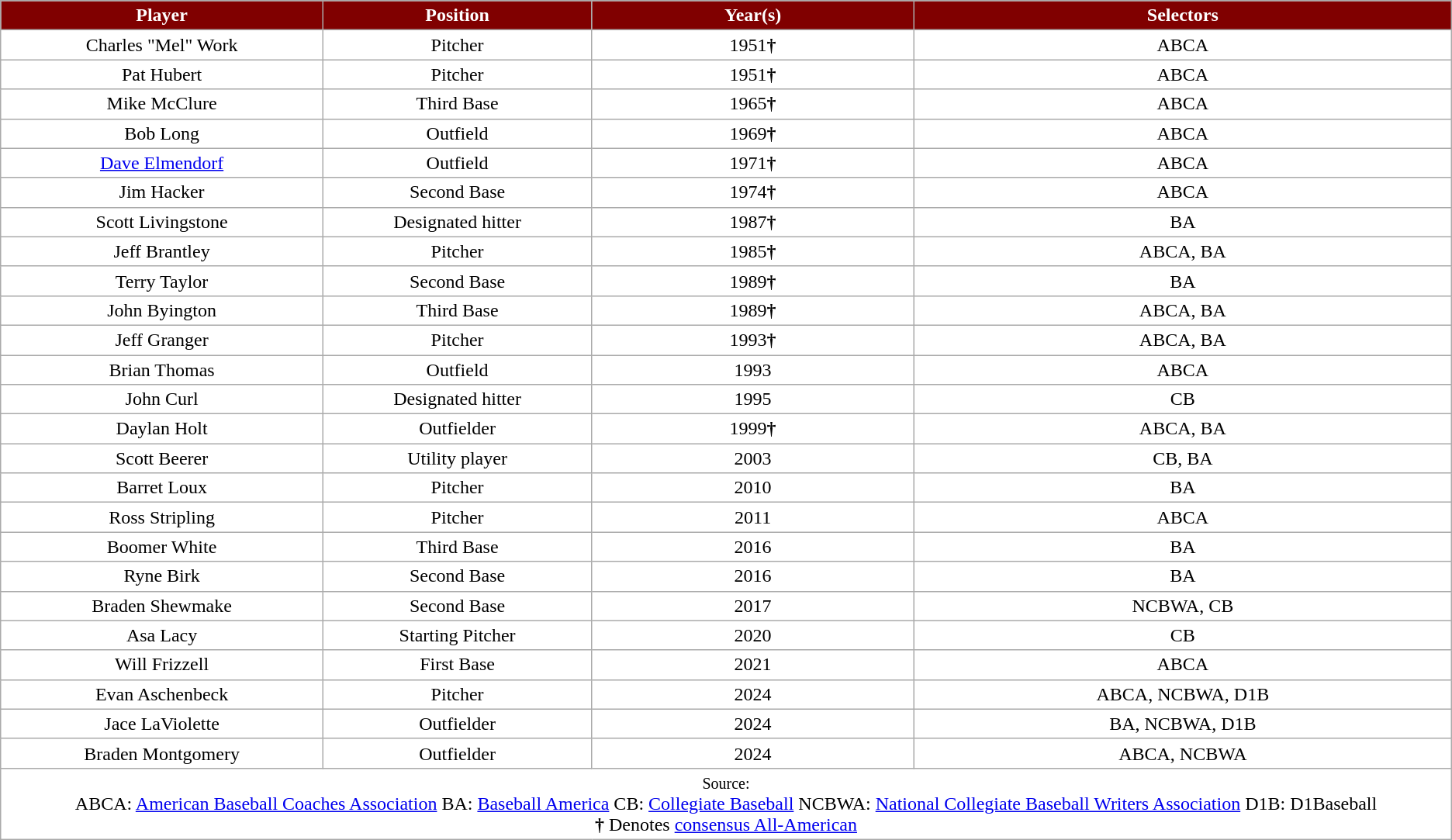<table class="wikitable" style="background:white; min-width:70%">
<tr>
<th style="background: maroon; color:white; width:18%">Player</th>
<th style="background: maroon; color:white; width:15%">Position</th>
<th style="background: maroon; color:white; width:18%">Year(s)</th>
<th style="background: maroon; color:white; width:30%">Selectors</th>
</tr>
<tr align="center">
<td>Charles "Mel" Work</td>
<td>Pitcher</td>
<td>1951<strong>†</strong></td>
<td>ABCA</td>
</tr>
<tr align="center">
<td>Pat Hubert</td>
<td>Pitcher</td>
<td>1951<strong>†</strong></td>
<td>ABCA</td>
</tr>
<tr align="center">
<td>Mike McClure</td>
<td>Third Base</td>
<td>1965<strong>†</strong></td>
<td>ABCA</td>
</tr>
<tr align="center">
<td>Bob Long</td>
<td>Outfield</td>
<td>1969<strong>†</strong></td>
<td>ABCA</td>
</tr>
<tr align="center">
<td><a href='#'>Dave Elmendorf</a></td>
<td>Outfield</td>
<td>1971<strong>†</strong></td>
<td>ABCA</td>
</tr>
<tr align="center">
<td>Jim Hacker</td>
<td>Second Base</td>
<td>1974<strong>†</strong></td>
<td>ABCA</td>
</tr>
<tr align="center">
<td>Scott Livingstone</td>
<td>Designated hitter</td>
<td>1987<strong>†</strong></td>
<td>BA</td>
</tr>
<tr align="center">
<td>Jeff Brantley</td>
<td>Pitcher</td>
<td>1985<strong>†</strong></td>
<td>ABCA, BA</td>
</tr>
<tr align="center">
<td>Terry Taylor</td>
<td>Second Base</td>
<td>1989<strong>†</strong></td>
<td>BA</td>
</tr>
<tr align="center">
<td>John Byington</td>
<td>Third Base</td>
<td>1989<strong>†</strong></td>
<td>ABCA, BA</td>
</tr>
<tr align="center">
<td>Jeff Granger</td>
<td>Pitcher</td>
<td>1993<strong>†</strong></td>
<td>ABCA, BA</td>
</tr>
<tr align="center">
<td>Brian Thomas</td>
<td>Outfield</td>
<td>1993</td>
<td>ABCA</td>
</tr>
<tr align="center">
<td>John Curl</td>
<td>Designated hitter</td>
<td>1995</td>
<td>CB</td>
</tr>
<tr align="center">
<td>Daylan Holt</td>
<td>Outfielder</td>
<td>1999<strong>†</strong></td>
<td>ABCA, BA</td>
</tr>
<tr align="center">
<td>Scott Beerer</td>
<td>Utility player</td>
<td>2003</td>
<td>CB, BA</td>
</tr>
<tr align="center">
<td>Barret Loux</td>
<td>Pitcher</td>
<td>2010</td>
<td>BA</td>
</tr>
<tr align="center">
<td>Ross Stripling</td>
<td>Pitcher</td>
<td>2011</td>
<td>ABCA</td>
</tr>
<tr align="center">
<td>Boomer White</td>
<td>Third Base</td>
<td>2016</td>
<td>BA</td>
</tr>
<tr align="center">
<td>Ryne Birk</td>
<td>Second Base</td>
<td>2016</td>
<td>BA</td>
</tr>
<tr align="center">
<td>Braden Shewmake</td>
<td>Second Base</td>
<td>2017</td>
<td>NCBWA, CB</td>
</tr>
<tr align="center">
<td>Asa Lacy</td>
<td>Starting Pitcher</td>
<td>2020</td>
<td>CB</td>
</tr>
<tr align="center">
<td>Will Frizzell</td>
<td>First Base</td>
<td>2021</td>
<td>ABCA</td>
</tr>
<tr align="center">
<td>Evan Aschenbeck</td>
<td>Pitcher</td>
<td>2024</td>
<td>ABCA, NCBWA, D1B</td>
</tr>
<tr align="center">
<td>Jace LaViolette</td>
<td>Outfielder</td>
<td>2024</td>
<td>BA, NCBWA, D1B</td>
</tr>
<tr align="center">
<td>Braden Montgomery</td>
<td>Outfielder</td>
<td>2024</td>
<td>ABCA, NCBWA</td>
</tr>
<tr align="center">
<td colspan=4><small>Source:</small><br>ABCA: <a href='#'>American Baseball Coaches Association</a>
BA: <a href='#'>Baseball America</a>
CB: <a href='#'>Collegiate Baseball</a>
NCBWA: <a href='#'>National Collegiate Baseball Writers Association</a>
D1B: D1Baseball<br><strong>†</strong> Denotes <a href='#'>consensus All-American</a></td>
</tr>
</table>
